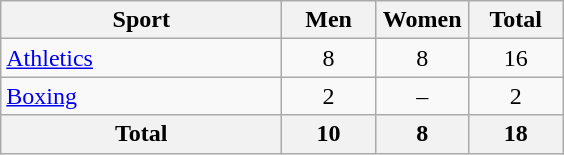<table class="wikitable sortable" style="text-align:center;">
<tr>
<th width=180>Sport</th>
<th width=55>Men</th>
<th width=55>Women</th>
<th width=55>Total</th>
</tr>
<tr>
<td align=left><a href='#'>Athletics</a></td>
<td>8</td>
<td>8</td>
<td>16</td>
</tr>
<tr>
<td align=left><a href='#'>Boxing</a></td>
<td>2</td>
<td>–</td>
<td>2</td>
</tr>
<tr>
<th>Total</th>
<th>10</th>
<th>8</th>
<th>18</th>
</tr>
</table>
